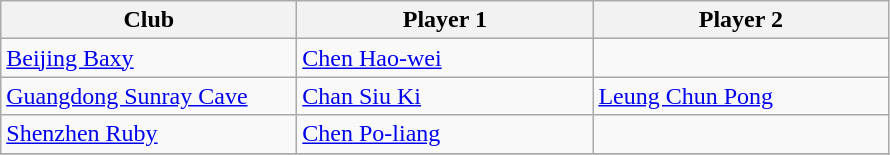<table class="wikitable" border="1">
<tr>
<th width="190">Club</th>
<th width="190">Player 1</th>
<th width="190">Player 2</th>
</tr>
<tr>
<td><a href='#'>Beijing Baxy</a></td>
<td> <a href='#'>Chen Hao-wei</a></td>
<td></td>
</tr>
<tr>
<td><a href='#'>Guangdong Sunray Cave</a></td>
<td> <a href='#'>Chan Siu Ki</a></td>
<td> <a href='#'>Leung Chun Pong</a></td>
</tr>
<tr>
<td><a href='#'>Shenzhen Ruby</a></td>
<td> <a href='#'>Chen Po-liang</a></td>
<td></td>
</tr>
<tr>
</tr>
</table>
